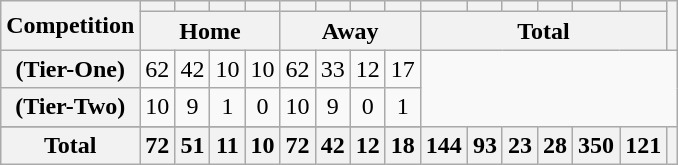<table class="wikitable plainrowheaders sortable" style="text-align:center">
<tr>
<th scope="col" rowspan="2">Competition</th>
<th scope="col"></th>
<th scope="col"></th>
<th scope="col"></th>
<th scope="col"></th>
<th scope="col"></th>
<th scope="col"></th>
<th scope="col"></th>
<th scope="col"></th>
<th scope="col"></th>
<th scope="col"></th>
<th scope="col"></th>
<th scope="col"></th>
<th scope="col"></th>
<th scope="col"></th>
<th scope="col" rowspan="2"></th>
</tr>
<tr class="unsortable">
<th colspan="4">Home</th>
<th colspan="4">Away</th>
<th colspan="6">Total</th>
</tr>
<tr>
<th scope="row" align=left> (Tier-One)</th>
<td>62</td>
<td>42</td>
<td>10</td>
<td>10</td>
<td>62</td>
<td>33</td>
<td>12</td>
<td>17<br></td>
</tr>
<tr>
<th scope="row" align=left> (Tier-Two)</th>
<td>10</td>
<td>9</td>
<td>1</td>
<td>0</td>
<td>10</td>
<td>9</td>
<td>0</td>
<td>1<br></td>
</tr>
<tr>
</tr>
<tr class="sortbottom">
<th>Total</th>
<th>72</th>
<th>51</th>
<th>11</th>
<th>10</th>
<th>72</th>
<th>42</th>
<th>12</th>
<th>18</th>
<th>144</th>
<th>93</th>
<th>23</th>
<th>28</th>
<th>350</th>
<th>121</th>
<th><br></th>
</tr>
</table>
